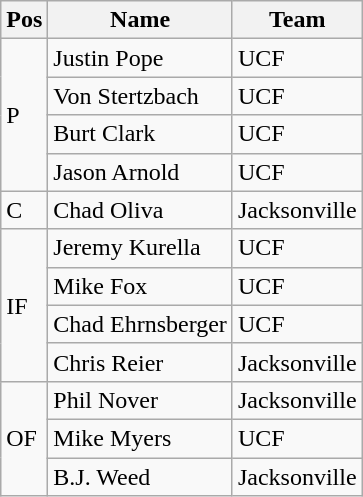<table class=wikitable>
<tr>
<th>Pos</th>
<th>Name</th>
<th>Team</th>
</tr>
<tr>
<td rowspan=4>P</td>
<td>Justin Pope</td>
<td>UCF</td>
</tr>
<tr>
<td>Von Stertzbach</td>
<td>UCF</td>
</tr>
<tr>
<td>Burt Clark</td>
<td>UCF</td>
</tr>
<tr>
<td>Jason Arnold</td>
<td>UCF</td>
</tr>
<tr>
<td>C</td>
<td>Chad Oliva</td>
<td>Jacksonville</td>
</tr>
<tr>
<td rowspan=4>IF</td>
<td>Jeremy Kurella</td>
<td>UCF</td>
</tr>
<tr>
<td>Mike Fox</td>
<td>UCF</td>
</tr>
<tr>
<td>Chad Ehrnsberger</td>
<td>UCF</td>
</tr>
<tr>
<td>Chris Reier</td>
<td>Jacksonville</td>
</tr>
<tr>
<td rowspan=3>OF</td>
<td>Phil Nover</td>
<td>Jacksonville</td>
</tr>
<tr>
<td>Mike Myers</td>
<td>UCF</td>
</tr>
<tr>
<td>B.J. Weed</td>
<td>Jacksonville</td>
</tr>
</table>
